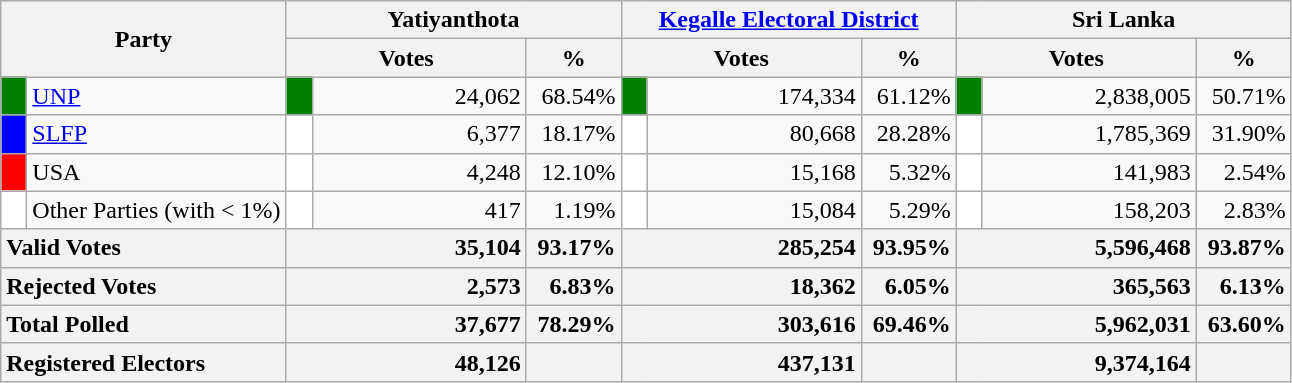<table class="wikitable">
<tr>
<th colspan="2" width="144px"rowspan="2">Party</th>
<th colspan="3" width="216px">Yatiyanthota</th>
<th colspan="3" width="216px"><a href='#'>Kegalle Electoral District</a></th>
<th colspan="3" width="216px">Sri Lanka</th>
</tr>
<tr>
<th colspan="2" width="144px">Votes</th>
<th>%</th>
<th colspan="2" width="144px">Votes</th>
<th>%</th>
<th colspan="2" width="144px">Votes</th>
<th>%</th>
</tr>
<tr>
<td style="background-color:green;" width="10px"></td>
<td style="text-align:left;"><a href='#'>UNP</a></td>
<td style="background-color:green;" width="10px"></td>
<td style="text-align:right;">24,062</td>
<td style="text-align:right;">68.54%</td>
<td style="background-color:green;" width="10px"></td>
<td style="text-align:right;">174,334</td>
<td style="text-align:right;">61.12%</td>
<td style="background-color:green;" width="10px"></td>
<td style="text-align:right;">2,838,005</td>
<td style="text-align:right;">50.71%</td>
</tr>
<tr>
<td style="background-color:blue;" width="10px"></td>
<td style="text-align:left;"><a href='#'>SLFP</a></td>
<td style="background-color:white;" width="10px"></td>
<td style="text-align:right;">6,377</td>
<td style="text-align:right;">18.17%</td>
<td style="background-color:white;" width="10px"></td>
<td style="text-align:right;">80,668</td>
<td style="text-align:right;">28.28%</td>
<td style="background-color:white;" width="10px"></td>
<td style="text-align:right;">1,785,369</td>
<td style="text-align:right;">31.90%</td>
</tr>
<tr>
<td style="background-color:red;" width="10px"></td>
<td style="text-align:left;">USA</td>
<td style="background-color:white;" width="10px"></td>
<td style="text-align:right;">4,248</td>
<td style="text-align:right;">12.10%</td>
<td style="background-color:white;" width="10px"></td>
<td style="text-align:right;">15,168</td>
<td style="text-align:right;">5.32%</td>
<td style="background-color:white;" width="10px"></td>
<td style="text-align:right;">141,983</td>
<td style="text-align:right;">2.54%</td>
</tr>
<tr>
<td style="background-color:white;" width="10px"></td>
<td style="text-align:left;">Other Parties (with < 1%)</td>
<td style="background-color:white;" width="10px"></td>
<td style="text-align:right;">417</td>
<td style="text-align:right;">1.19%</td>
<td style="background-color:white;" width="10px"></td>
<td style="text-align:right;">15,084</td>
<td style="text-align:right;">5.29%</td>
<td style="background-color:white;" width="10px"></td>
<td style="text-align:right;">158,203</td>
<td style="text-align:right;">2.83%</td>
</tr>
<tr>
<th colspan="2" width="144px"style="text-align:left;">Valid Votes</th>
<th style="text-align:right;"colspan="2" width="144px">35,104</th>
<th style="text-align:right;">93.17%</th>
<th style="text-align:right;"colspan="2" width="144px">285,254</th>
<th style="text-align:right;">93.95%</th>
<th style="text-align:right;"colspan="2" width="144px">5,596,468</th>
<th style="text-align:right;">93.87%</th>
</tr>
<tr>
<th colspan="2" width="144px"style="text-align:left;">Rejected Votes</th>
<th style="text-align:right;"colspan="2" width="144px">2,573</th>
<th style="text-align:right;">6.83%</th>
<th style="text-align:right;"colspan="2" width="144px">18,362</th>
<th style="text-align:right;">6.05%</th>
<th style="text-align:right;"colspan="2" width="144px">365,563</th>
<th style="text-align:right;">6.13%</th>
</tr>
<tr>
<th colspan="2" width="144px"style="text-align:left;">Total Polled</th>
<th style="text-align:right;"colspan="2" width="144px">37,677</th>
<th style="text-align:right;">78.29%</th>
<th style="text-align:right;"colspan="2" width="144px">303,616</th>
<th style="text-align:right;">69.46%</th>
<th style="text-align:right;"colspan="2" width="144px">5,962,031</th>
<th style="text-align:right;">63.60%</th>
</tr>
<tr>
<th colspan="2" width="144px"style="text-align:left;">Registered Electors</th>
<th style="text-align:right;"colspan="2" width="144px">48,126</th>
<th></th>
<th style="text-align:right;"colspan="2" width="144px">437,131</th>
<th></th>
<th style="text-align:right;"colspan="2" width="144px">9,374,164</th>
<th></th>
</tr>
</table>
